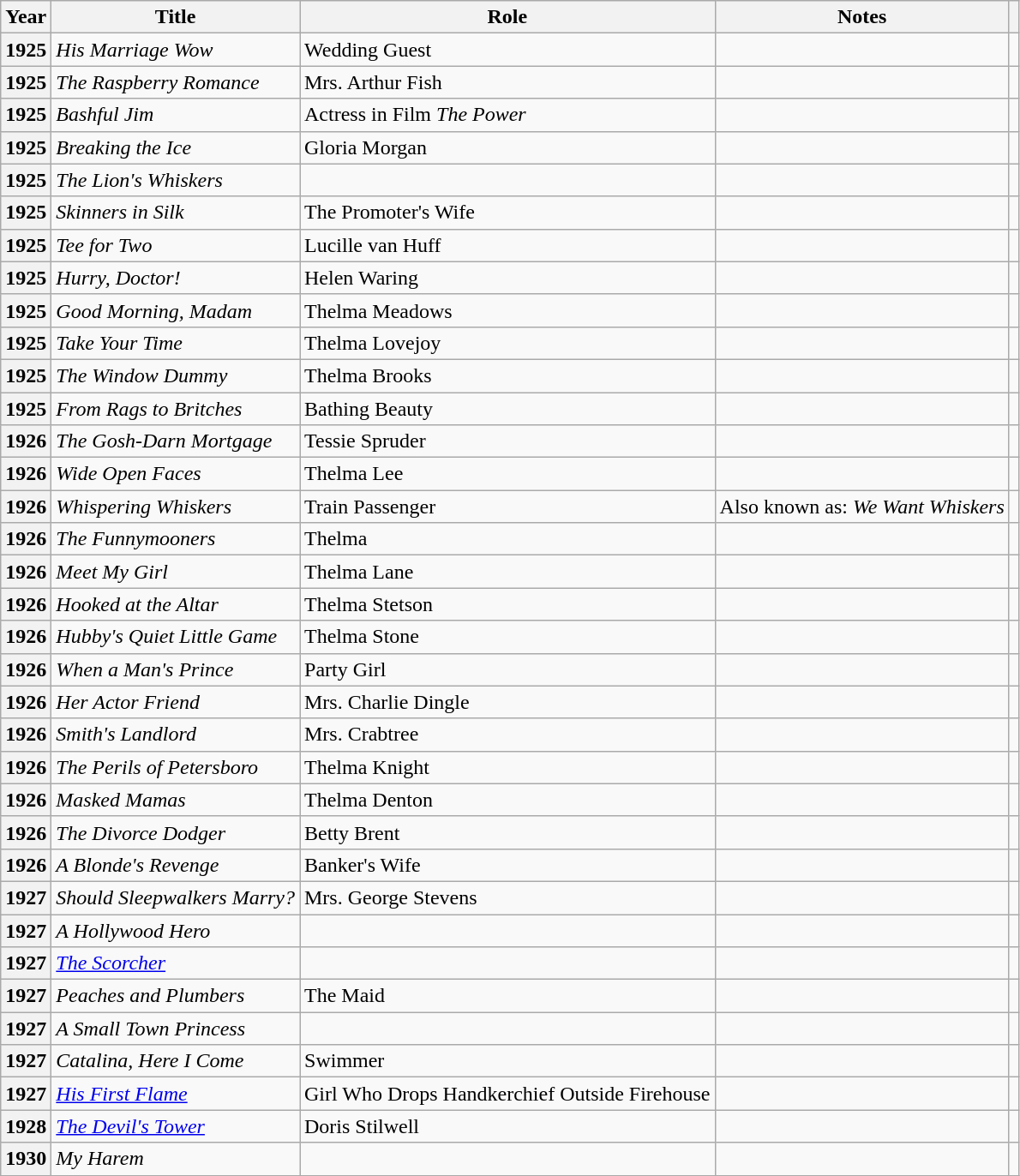<table class="wikitable plainrowheaders sortable" style="margin-right: 0;">
<tr>
<th scope="col">Year</th>
<th scope="col">Title</th>
<th scope="col">Role</th>
<th scope="col" class="unsortable">Notes</th>
<th scope="col" class="unsortable"></th>
</tr>
<tr>
<th scope="row">1925</th>
<td><em>His Marriage Wow</em></td>
<td>Wedding Guest</td>
<td></td>
<td style="text-align:center;"></td>
</tr>
<tr>
<th scope="row">1925</th>
<td><em>The Raspberry Romance</em></td>
<td>Mrs. Arthur Fish</td>
<td></td>
<td style="text-align:center;"></td>
</tr>
<tr>
<th scope="row">1925</th>
<td><em>Bashful Jim</em></td>
<td>Actress in Film <em>The Power</em></td>
<td></td>
<td style="text-align:center;"></td>
</tr>
<tr>
<th scope="row">1925</th>
<td><em>Breaking the Ice</em></td>
<td>Gloria Morgan</td>
<td></td>
<td style="text-align:center;"></td>
</tr>
<tr>
<th scope="row">1925</th>
<td><em>The Lion's Whiskers</em></td>
<td></td>
<td></td>
<td style="text-align:center;"></td>
</tr>
<tr>
<th scope="row">1925</th>
<td><em>Skinners in Silk</em></td>
<td>The Promoter's Wife</td>
<td></td>
<td style="text-align:center;"></td>
</tr>
<tr>
<th scope="row">1925</th>
<td><em>Tee for Two</em></td>
<td>Lucille van Huff</td>
<td></td>
<td style="text-align:center;"></td>
</tr>
<tr>
<th scope="row">1925</th>
<td><em>Hurry, Doctor!</em></td>
<td>Helen Waring</td>
<td></td>
<td style="text-align:center;"></td>
</tr>
<tr>
<th scope="row">1925</th>
<td><em>Good Morning, Madam</em></td>
<td>Thelma Meadows</td>
<td></td>
<td style="text-align:center;"></td>
</tr>
<tr>
<th scope="row">1925</th>
<td><em>Take Your Time</em></td>
<td>Thelma Lovejoy</td>
<td></td>
<td style="text-align:center;"></td>
</tr>
<tr>
<th scope="row">1925</th>
<td><em>The Window Dummy</em></td>
<td>Thelma Brooks</td>
<td></td>
<td style="text-align:center;"></td>
</tr>
<tr>
<th scope="row">1925</th>
<td><em>From Rags to Britches</em></td>
<td>Bathing Beauty</td>
<td></td>
<td style="text-align:center;"></td>
</tr>
<tr>
<th scope="row">1926</th>
<td><em>The Gosh-Darn Mortgage</em></td>
<td>Tessie Spruder</td>
<td></td>
<td style="text-align:center;"></td>
</tr>
<tr>
<th scope="row">1926</th>
<td><em>Wide Open Faces</em></td>
<td>Thelma Lee</td>
<td></td>
<td style="text-align:center;"></td>
</tr>
<tr>
<th scope="row">1926</th>
<td><em>Whispering Whiskers</em></td>
<td>Train Passenger</td>
<td>Also known as: <em>We Want Whiskers</em></td>
<td style="text-align:center;"></td>
</tr>
<tr>
<th scope="row">1926</th>
<td><em>The Funnymooners</em></td>
<td>Thelma</td>
<td></td>
<td style="text-align:center;"></td>
</tr>
<tr>
<th scope="row">1926</th>
<td><em>Meet My Girl</em></td>
<td>Thelma Lane</td>
<td></td>
<td style="text-align:center;"></td>
</tr>
<tr>
<th scope="row">1926</th>
<td><em>Hooked at the Altar</em></td>
<td>Thelma Stetson</td>
<td></td>
<td style="text-align:center;"></td>
</tr>
<tr>
<th scope="row">1926</th>
<td><em>Hubby's Quiet Little Game</em></td>
<td>Thelma Stone</td>
<td></td>
<td style="text-align:center;"></td>
</tr>
<tr>
<th scope="row">1926</th>
<td><em>When a Man's Prince</em></td>
<td>Party Girl</td>
<td></td>
<td style="text-align:center;"></td>
</tr>
<tr>
<th scope="row">1926</th>
<td><em>Her Actor Friend</em></td>
<td>Mrs. Charlie Dingle</td>
<td></td>
<td style="text-align:center;"></td>
</tr>
<tr>
<th scope="row">1926</th>
<td><em>Smith's Landlord</em></td>
<td>Mrs. Crabtree</td>
<td></td>
<td style="text-align:center;"></td>
</tr>
<tr>
<th scope="row">1926</th>
<td><em>The Perils of Petersboro</em></td>
<td>Thelma Knight</td>
<td></td>
<td style="text-align:center;"></td>
</tr>
<tr>
<th scope="row">1926</th>
<td><em>Masked Mamas</em></td>
<td>Thelma Denton</td>
<td></td>
<td style="text-align:center;"></td>
</tr>
<tr>
<th scope="row">1926</th>
<td><em>The Divorce Dodger</em></td>
<td>Betty Brent</td>
<td></td>
<td style="text-align:center;"></td>
</tr>
<tr>
<th scope="row">1926</th>
<td><em>A Blonde's Revenge</em></td>
<td>Banker's Wife</td>
<td></td>
<td style="text-align:center;"></td>
</tr>
<tr>
<th scope="row">1927</th>
<td><em>Should Sleepwalkers Marry?</em></td>
<td>Mrs. George Stevens</td>
<td></td>
<td style="text-align:center;"></td>
</tr>
<tr>
<th scope="row">1927</th>
<td><em>A Hollywood Hero</em></td>
<td></td>
<td></td>
<td style="text-align:center;"></td>
</tr>
<tr>
<th scope="row">1927</th>
<td><em><a href='#'>The Scorcher</a></em></td>
<td></td>
<td></td>
<td style="text-align:center;"></td>
</tr>
<tr>
<th scope="row">1927</th>
<td><em>Peaches and Plumbers</em></td>
<td>The Maid</td>
<td></td>
<td style="text-align:center;"></td>
</tr>
<tr>
<th scope="row">1927</th>
<td><em>A Small Town Princess</em></td>
<td></td>
<td></td>
<td style="text-align:center;"></td>
</tr>
<tr>
<th scope="row">1927</th>
<td><em>Catalina, Here I Come</em></td>
<td>Swimmer</td>
<td></td>
<td style="text-align:center;"></td>
</tr>
<tr>
<th scope="row">1927</th>
<td><em><a href='#'>His First Flame</a></em></td>
<td>Girl Who Drops Handkerchief Outside Firehouse</td>
<td></td>
<td style="text-align:center;"></td>
</tr>
<tr>
<th scope="row">1928</th>
<td><em><a href='#'>The Devil's Tower</a></em></td>
<td>Doris Stilwell</td>
<td></td>
<td style="text-align:center;"></td>
</tr>
<tr>
<th scope="row">1930</th>
<td><em>My Harem</em></td>
<td></td>
<td></td>
<td style="text-align:center;"></td>
</tr>
<tr>
</tr>
</table>
